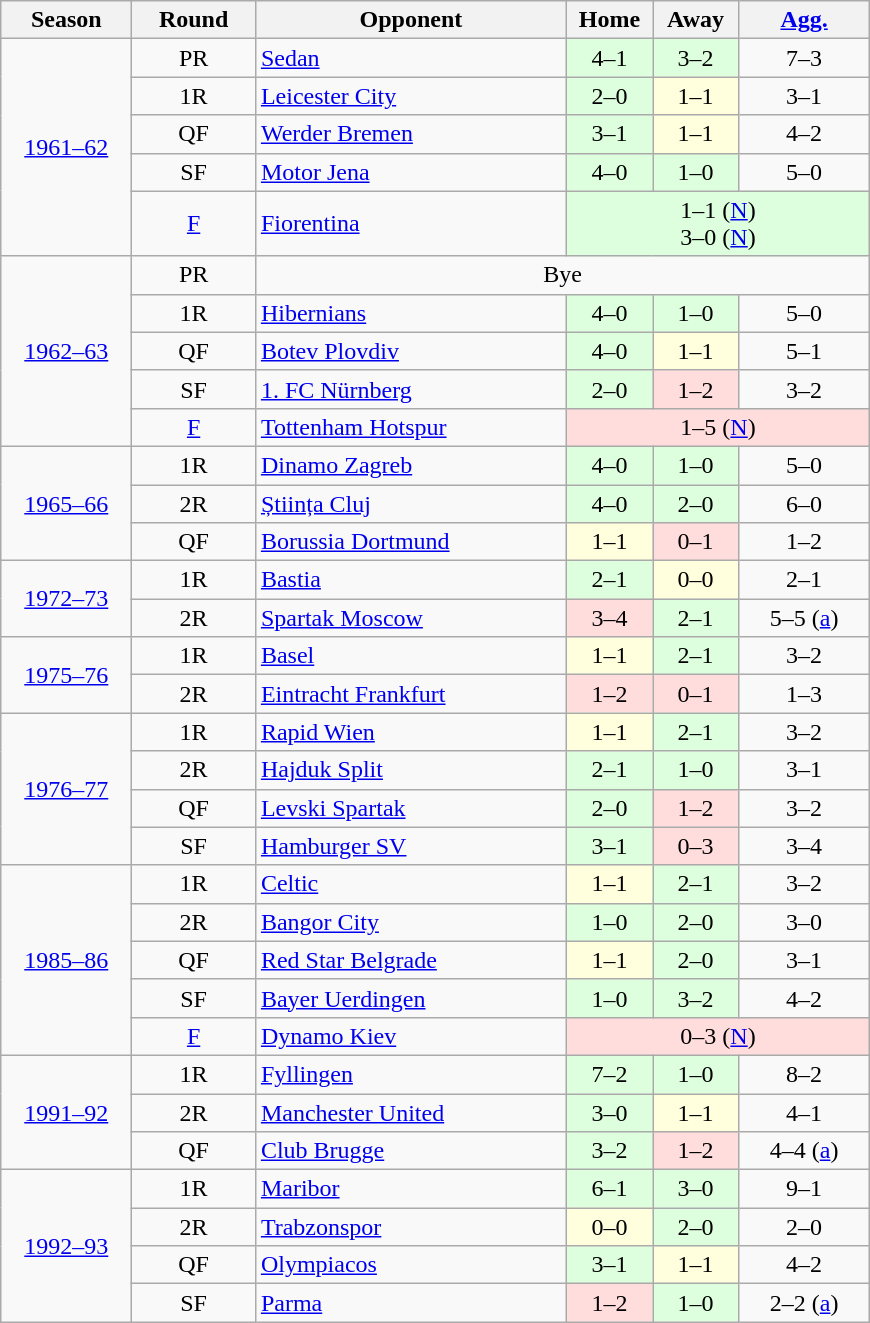<table class="wikitable sortable" style="font-size:100%; text-align: center;">
<tr>
<th width="80">Season</th>
<th width="75">Round</th>
<th width="200">Opponent</th>
<th width="50">Home</th>
<th width="50">Away</th>
<th width="80"><a href='#'>Agg.</a></th>
</tr>
<tr>
<td rowspan=5><a href='#'>1961–62</a></td>
<td>PR</td>
<td align=left> <a href='#'>Sedan</a></td>
<td bgcolor="#ddffdd">4–1</td>
<td bgcolor="#ddffdd">3–2</td>
<td>7–3</td>
</tr>
<tr>
<td>1R</td>
<td align=left> <a href='#'>Leicester City</a></td>
<td bgcolor="#ddffdd">2–0</td>
<td bgcolor="#ffffdd">1–1</td>
<td>3–1</td>
</tr>
<tr>
<td>QF</td>
<td align=left> <a href='#'>Werder Bremen</a></td>
<td bgcolor="#ddffdd">3–1</td>
<td bgcolor="#ffffdd">1–1</td>
<td>4–2</td>
</tr>
<tr>
<td>SF</td>
<td align=left> <a href='#'>Motor Jena</a></td>
<td bgcolor="#ddffdd">4–0</td>
<td bgcolor="#ddffdd">1–0</td>
<td>5–0</td>
</tr>
<tr>
<td><a href='#'>F</a></td>
<td align=left> <a href='#'>Fiorentina</a></td>
<td colspan=3 bgcolor="#ddffdd">1–1 (<a href='#'>N</a>)<br>3–0 (<a href='#'>N</a>)</td>
</tr>
<tr>
<td rowspan=5><a href='#'>1962–63</a></td>
<td>PR</td>
<td colspan=4>Bye</td>
</tr>
<tr>
<td>1R</td>
<td align=left> <a href='#'>Hibernians</a></td>
<td bgcolor="#ddffdd">4–0</td>
<td bgcolor="#ddffdd">1–0</td>
<td>5–0</td>
</tr>
<tr>
<td>QF</td>
<td align=left> <a href='#'>Botev Plovdiv</a></td>
<td bgcolor="#ddffdd">4–0</td>
<td bgcolor="#ffffdd">1–1</td>
<td>5–1</td>
</tr>
<tr>
<td>SF</td>
<td align=left> <a href='#'>1. FC Nürnberg</a></td>
<td bgcolor="#ddffdd">2–0</td>
<td bgcolor="#ffdddd">1–2</td>
<td>3–2</td>
</tr>
<tr>
<td><a href='#'>F</a></td>
<td align=left> <a href='#'>Tottenham Hotspur</a></td>
<td colspan=3 bgcolor="#ffdddd">1–5 (<a href='#'>N</a>)</td>
</tr>
<tr>
<td rowspan=3><a href='#'>1965–66</a></td>
<td>1R</td>
<td align=left> <a href='#'>Dinamo Zagreb</a></td>
<td bgcolor="#ddffdd">4–0</td>
<td bgcolor="#ddffdd">1–0</td>
<td>5–0</td>
</tr>
<tr>
<td>2R</td>
<td align=left> <a href='#'>Știința Cluj</a></td>
<td bgcolor="#ddffdd">4–0</td>
<td bgcolor="#ddffdd">2–0</td>
<td>6–0</td>
</tr>
<tr>
<td>QF</td>
<td align=left> <a href='#'>Borussia Dortmund</a></td>
<td bgcolor="#ffffdd">1–1</td>
<td bgcolor="#ffdddd">0–1</td>
<td>1–2</td>
</tr>
<tr>
<td rowspan=2><a href='#'>1972–73</a></td>
<td>1R</td>
<td align=left> <a href='#'>Bastia</a></td>
<td bgcolor="#ddffdd">2–1</td>
<td bgcolor="#ffffdd">0–0</td>
<td>2–1</td>
</tr>
<tr>
<td>2R</td>
<td align=left> <a href='#'>Spartak Moscow</a></td>
<td bgcolor="#ffdddd">3–4</td>
<td bgcolor="#ddffdd">2–1</td>
<td>5–5 (<a href='#'>a</a>)</td>
</tr>
<tr>
<td rowspan=2><a href='#'>1975–76</a></td>
<td>1R</td>
<td align=left> <a href='#'>Basel</a></td>
<td bgcolor="#ffffdd">1–1</td>
<td bgcolor="#ddffdd">2–1</td>
<td>3–2</td>
</tr>
<tr>
<td>2R</td>
<td align=left> <a href='#'>Eintracht Frankfurt</a></td>
<td bgcolor="#ffdddd">1–2</td>
<td bgcolor="#ffdddd">0–1</td>
<td>1–3</td>
</tr>
<tr>
<td rowspan=4><a href='#'>1976–77</a></td>
<td>1R</td>
<td align=left> <a href='#'>Rapid Wien</a></td>
<td bgcolor="#ffffdd">1–1</td>
<td bgcolor="#ddffdd">2–1</td>
<td>3–2</td>
</tr>
<tr>
<td>2R</td>
<td align=left> <a href='#'>Hajduk Split</a></td>
<td bgcolor="#ddffdd">2–1</td>
<td bgcolor="#ddffdd">1–0</td>
<td>3–1</td>
</tr>
<tr>
<td>QF</td>
<td align=left> <a href='#'>Levski Spartak</a></td>
<td bgcolor="#ddffdd">2–0</td>
<td bgcolor="#ffdddd">1–2</td>
<td>3–2</td>
</tr>
<tr>
<td>SF</td>
<td align=left> <a href='#'>Hamburger SV</a></td>
<td bgcolor="#ddffdd">3–1</td>
<td bgcolor="#ffdddd">0–3</td>
<td>3–4</td>
</tr>
<tr>
<td rowspan=5><a href='#'>1985–86</a></td>
<td>1R</td>
<td align=left> <a href='#'>Celtic</a></td>
<td bgcolor="#ffffdd">1–1</td>
<td bgcolor="#ddffdd">2–1</td>
<td>3–2</td>
</tr>
<tr>
<td>2R</td>
<td align=left> <a href='#'>Bangor City</a></td>
<td bgcolor="#ddffdd">1–0</td>
<td bgcolor="#ddffdd">2–0</td>
<td>3–0</td>
</tr>
<tr>
<td>QF</td>
<td align=left> <a href='#'>Red Star Belgrade</a></td>
<td bgcolor="#ffffdd">1–1</td>
<td bgcolor="#ddffdd">2–0</td>
<td>3–1</td>
</tr>
<tr>
<td>SF</td>
<td align=left> <a href='#'>Bayer Uerdingen</a></td>
<td bgcolor="#ddffdd">1–0</td>
<td bgcolor="#ddffdd">3–2</td>
<td>4–2</td>
</tr>
<tr>
<td><a href='#'>F</a></td>
<td align=left> <a href='#'>Dynamo Kiev</a></td>
<td colspan=3 bgcolor="#ffdddd">0–3 (<a href='#'>N</a>)</td>
</tr>
<tr>
<td rowspan=3><a href='#'>1991–92</a></td>
<td>1R</td>
<td align=left> <a href='#'>Fyllingen</a></td>
<td bgcolor="#ddffdd">7–2</td>
<td bgcolor="#ddffdd">1–0</td>
<td>8–2</td>
</tr>
<tr>
<td>2R</td>
<td align=left> <a href='#'>Manchester United</a></td>
<td bgcolor="#ddffdd">3–0</td>
<td bgcolor="#ffffdd">1–1</td>
<td>4–1</td>
</tr>
<tr>
<td>QF</td>
<td align=left> <a href='#'>Club Brugge</a></td>
<td bgcolor="#ddffdd">3–2</td>
<td bgcolor="#ffdddd">1–2</td>
<td>4–4 (<a href='#'>a</a>)</td>
</tr>
<tr>
<td rowspan=4><a href='#'>1992–93</a></td>
<td>1R</td>
<td align=left> <a href='#'>Maribor</a></td>
<td bgcolor="#ddffdd">6–1</td>
<td bgcolor="#ddffdd">3–0</td>
<td>9–1</td>
</tr>
<tr>
<td>2R</td>
<td align=left> <a href='#'>Trabzonspor</a></td>
<td bgcolor="#ffffdd">0–0</td>
<td bgcolor="#ddffdd">2–0</td>
<td>2–0</td>
</tr>
<tr>
<td>QF</td>
<td align=left> <a href='#'>Olympiacos</a></td>
<td bgcolor="#ddffdd">3–1</td>
<td bgcolor="#ffffdd">1–1</td>
<td>4–2</td>
</tr>
<tr>
<td>SF</td>
<td align=left> <a href='#'>Parma</a></td>
<td bgcolor="#ffdddd">1–2</td>
<td bgcolor="#ddffdd">1–0</td>
<td>2–2 (<a href='#'>a</a>)</td>
</tr>
</table>
